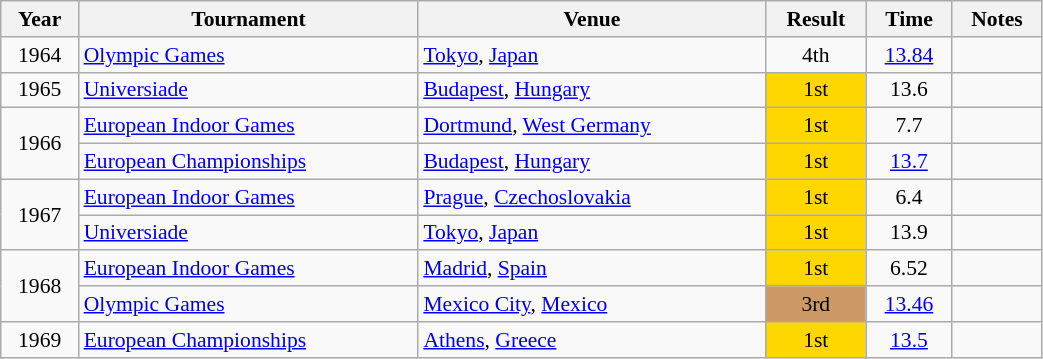<table class="wikitable" style=" text-align:center; font-size:90%;" width="55%">
<tr>
<th>Year</th>
<th>Tournament</th>
<th>Venue</th>
<th>Result</th>
<th>Time</th>
<th>Notes</th>
</tr>
<tr>
<td>1964</td>
<td align=left><a href='#'>Olympic Games</a></td>
<td align=left> <a href='#'>Tokyo</a>, <a href='#'>Japan</a></td>
<td align="center">4th</td>
<td><a href='#'>13.84</a></td>
<td></td>
</tr>
<tr>
<td>1965</td>
<td align=left><a href='#'>Universiade</a></td>
<td align=left> <a href='#'>Budapest</a>, <a href='#'>Hungary</a></td>
<td bgcolor="gold" align="center">1st</td>
<td>13.6</td>
<td></td>
</tr>
<tr>
<td rowspan=2>1966</td>
<td align=left><a href='#'>European Indoor Games</a></td>
<td align=left> <a href='#'>Dortmund</a>, <a href='#'>West Germany</a></td>
<td bgcolor="gold" align="center">1st</td>
<td>7.7</td>
<td></td>
</tr>
<tr>
<td align=left><a href='#'>European Championships</a></td>
<td align=left> <a href='#'>Budapest</a>, <a href='#'>Hungary</a></td>
<td bgcolor="gold" align="center">1st</td>
<td><a href='#'>13.7</a></td>
<td></td>
</tr>
<tr>
<td rowspan=2>1967</td>
<td align=left><a href='#'>European Indoor Games</a></td>
<td align=left> <a href='#'>Prague</a>, <a href='#'>Czechoslovakia</a></td>
<td bgcolor="gold" align="center">1st</td>
<td>6.4</td>
<td></td>
</tr>
<tr>
<td align=left><a href='#'>Universiade</a></td>
<td align=left> <a href='#'>Tokyo</a>, <a href='#'>Japan</a></td>
<td bgcolor="gold" align="center">1st</td>
<td>13.9</td>
<td></td>
</tr>
<tr>
<td rowspan=2>1968</td>
<td align=left><a href='#'>European Indoor Games</a></td>
<td align=left> <a href='#'>Madrid</a>, <a href='#'>Spain</a></td>
<td bgcolor="gold" align="center">1st</td>
<td>6.52</td>
<td></td>
</tr>
<tr>
<td align=left><a href='#'>Olympic Games</a></td>
<td align=left> <a href='#'>Mexico City</a>, <a href='#'>Mexico</a></td>
<td bgcolor="cc9966" align="center">3rd</td>
<td><a href='#'>13.46</a></td>
<td></td>
</tr>
<tr>
<td>1969</td>
<td align=left><a href='#'>European Championships</a></td>
<td align=left> <a href='#'>Athens</a>, <a href='#'>Greece</a></td>
<td bgcolor="gold" align="center">1st</td>
<td><a href='#'>13.5</a></td>
<td></td>
</tr>
</table>
